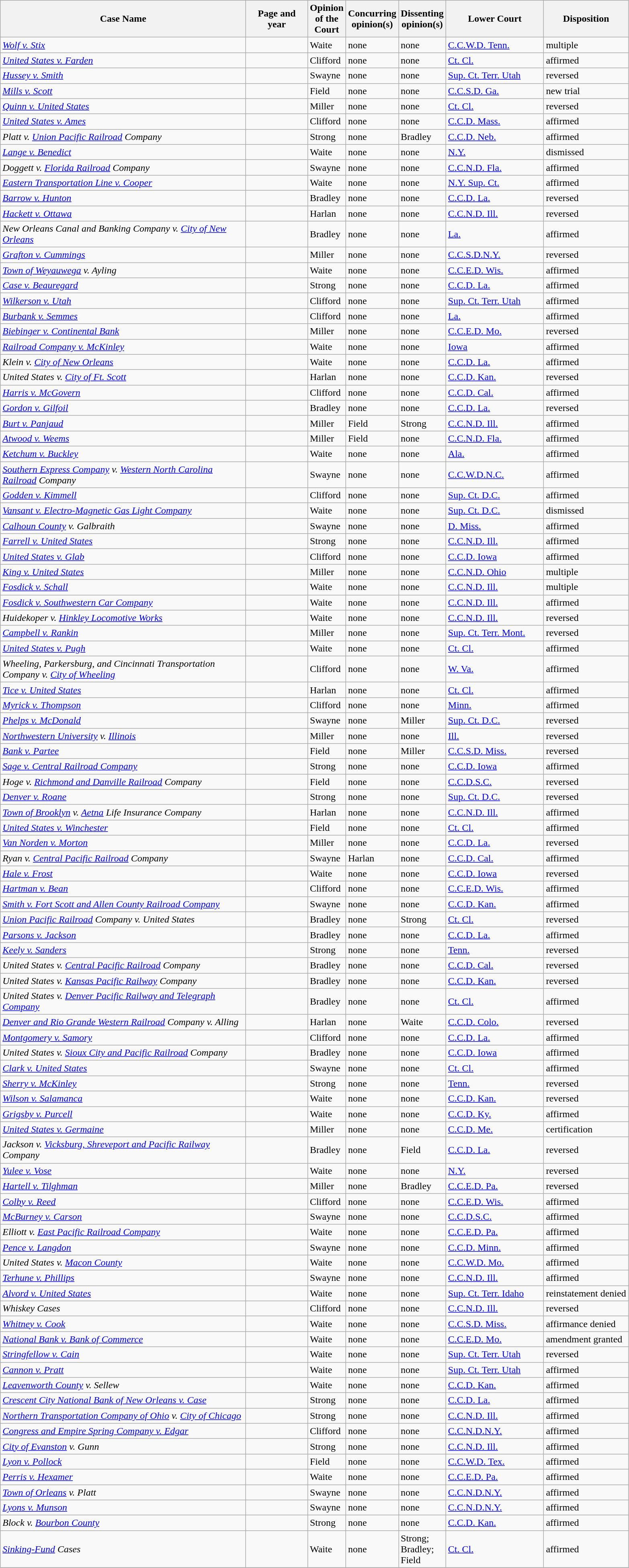<table class="wikitable sortable">
<tr>
<th scope="col" style="width: 400px;">Case Name</th>
<th scope="col" style="width: 95px;">Page and year</th>
<th scope="col" style="width: 10px;">Opinion of the Court</th>
<th scope="col" style="width: 10px;">Concurring opinion(s)</th>
<th scope="col" style="width: 10px;">Dissenting opinion(s)</th>
<th scope="col" style="width: 155px;">Lower Court</th>
<th scope="col" style="width: 133px;">Disposition</th>
</tr>
<tr>
<td><em><a href='#'>Wolf v. Stix</a></em></td>
<td align="right"></td>
<td>Waite</td>
<td>none</td>
<td>none</td>
<td><a href='#'>C.C.W.D. Tenn.</a></td>
<td>multiple</td>
</tr>
<tr>
<td><em><a href='#'>United States v. Farden</a></em></td>
<td align="right"></td>
<td>Clifford</td>
<td>none</td>
<td>none</td>
<td><a href='#'>Ct. Cl.</a></td>
<td>affirmed</td>
</tr>
<tr>
<td><em><a href='#'>Hussey v. Smith</a></em></td>
<td align="right"></td>
<td>Swayne</td>
<td>none</td>
<td>none</td>
<td><a href='#'>Sup. Ct. Terr. Utah</a></td>
<td>reversed</td>
</tr>
<tr>
<td><em><a href='#'>Mills v. Scott</a></em></td>
<td align="right"></td>
<td>Field</td>
<td>none</td>
<td>none</td>
<td><a href='#'>C.C.S.D. Ga.</a></td>
<td>new trial</td>
</tr>
<tr>
<td><em><a href='#'>Quinn v. United States</a></em></td>
<td align="right"></td>
<td>Miller</td>
<td>none</td>
<td>none</td>
<td><a href='#'>Ct. Cl.</a></td>
<td>reversed</td>
</tr>
<tr>
<td><em><a href='#'>United States v. Ames</a></em></td>
<td align="right"></td>
<td>Clifford</td>
<td>none</td>
<td>none</td>
<td><a href='#'>C.C.D. Mass.</a></td>
<td>affirmed</td>
</tr>
<tr>
<td><em>Platt v. <a href='#'>Union Pacific Railroad</a> Company</em></td>
<td align="right"></td>
<td>Strong</td>
<td>none</td>
<td>Bradley</td>
<td><a href='#'>C.C.D. Neb.</a></td>
<td>affirmed</td>
</tr>
<tr>
<td><em><a href='#'>Lange v. Benedict</a></em></td>
<td align="right"></td>
<td>Waite</td>
<td>none</td>
<td>none</td>
<td><a href='#'>N.Y.</a></td>
<td>dismissed</td>
</tr>
<tr>
<td><em>Doggett v. <a href='#'>Florida Railroad</a> Company</em></td>
<td align="right"></td>
<td>Swayne</td>
<td>none</td>
<td>none</td>
<td><a href='#'>C.C.N.D. Fla.</a></td>
<td>affirmed</td>
</tr>
<tr>
<td><em><a href='#'>Eastern Transportation Line v. Cooper</a></em></td>
<td align="right"></td>
<td>Waite</td>
<td>none</td>
<td>none</td>
<td><a href='#'>N.Y. Sup. Ct.</a></td>
<td>affirmed</td>
</tr>
<tr>
<td><em><a href='#'>Barrow v. Hunton</a></em></td>
<td align="right"></td>
<td>Bradley</td>
<td>none</td>
<td>none</td>
<td><a href='#'>C.C.D. La.</a></td>
<td>reversed</td>
</tr>
<tr>
<td><em><a href='#'>Hackett v. Ottawa</a></em></td>
<td align="right"></td>
<td>Harlan</td>
<td>none</td>
<td>none</td>
<td><a href='#'>C.C.N.D. Ill.</a></td>
<td>reversed</td>
</tr>
<tr>
<td><em>New Orleans Canal and Banking Company v. <a href='#'>City of New Orleans</a></em></td>
<td align="right"></td>
<td>Bradley</td>
<td>none</td>
<td>none</td>
<td><a href='#'>La.</a></td>
<td>affirmed</td>
</tr>
<tr>
<td><em><a href='#'>Grafton v. Cummings</a></em></td>
<td align="right"></td>
<td>Miller</td>
<td>none</td>
<td>none</td>
<td><a href='#'>C.C.S.D.N.Y.</a></td>
<td>reversed</td>
</tr>
<tr>
<td><em><a href='#'>Town of Weyauwega</a> v. Ayling</em></td>
<td align="right"></td>
<td>Waite</td>
<td>none</td>
<td>none</td>
<td><a href='#'>C.C.E.D. Wis.</a></td>
<td>affirmed</td>
</tr>
<tr>
<td><em><a href='#'>Case v. Beauregard</a></em></td>
<td align="right"></td>
<td>Strong</td>
<td>none</td>
<td>none</td>
<td><a href='#'>C.C.D. La.</a></td>
<td>affirmed</td>
</tr>
<tr>
<td><em><a href='#'>Wilkerson v. Utah</a></em></td>
<td align="right"></td>
<td>Clifford</td>
<td>none</td>
<td>none</td>
<td><a href='#'>Sup. Ct. Terr. Utah</a></td>
<td>affirmed</td>
</tr>
<tr>
<td><em><a href='#'>Burbank v. Semmes</a></em></td>
<td align="right"></td>
<td>Clifford</td>
<td>none</td>
<td>none</td>
<td><a href='#'>La.</a></td>
<td>affirmed</td>
</tr>
<tr>
<td><em><a href='#'>Biebinger v. Continental Bank</a></em></td>
<td align="right"></td>
<td>Miller</td>
<td>none</td>
<td>none</td>
<td><a href='#'>C.C.E.D. Mo.</a></td>
<td>reversed</td>
</tr>
<tr>
<td><em><a href='#'>Railroad Company v. McKinley</a></em></td>
<td align="right"></td>
<td>Waite</td>
<td>none</td>
<td>none</td>
<td><a href='#'>Iowa</a></td>
<td>affirmed</td>
</tr>
<tr>
<td><em>Klein v. <a href='#'>City of New Orleans</a></em></td>
<td align="right"></td>
<td>Waite</td>
<td>none</td>
<td>none</td>
<td><a href='#'>C.C.D. La.</a></td>
<td>affirmed</td>
</tr>
<tr>
<td><em>United States v. <a href='#'>City of Ft. Scott</a></em></td>
<td align="right"></td>
<td>Harlan</td>
<td>none</td>
<td>none</td>
<td><a href='#'>C.C.D. Kan.</a></td>
<td>reversed</td>
</tr>
<tr>
<td><em><a href='#'>Harris v. McGovern</a></em></td>
<td align="right"></td>
<td>Clifford</td>
<td>none</td>
<td>none</td>
<td><a href='#'>C.C.D. Cal.</a></td>
<td>affirmed</td>
</tr>
<tr>
<td><em><a href='#'>Gordon v. Gilfoil</a></em></td>
<td align="right"></td>
<td>Bradley</td>
<td>none</td>
<td>none</td>
<td><a href='#'>C.C.D. La.</a></td>
<td>reversed</td>
</tr>
<tr>
<td><em><a href='#'>Burt v. Panjaud</a></em></td>
<td align="right"></td>
<td>Miller</td>
<td>Field</td>
<td>Strong</td>
<td><a href='#'>C.C.N.D. Ill.</a></td>
<td>affirmed</td>
</tr>
<tr>
<td><em><a href='#'>Atwood v. Weems</a></em></td>
<td align="right"></td>
<td>Miller</td>
<td>Field</td>
<td>none</td>
<td><a href='#'>C.C.N.D. Fla.</a></td>
<td>affirmed</td>
</tr>
<tr>
<td><em><a href='#'>Ketchum v. Buckley</a></em></td>
<td align="right"></td>
<td>Waite</td>
<td>none</td>
<td>none</td>
<td><a href='#'>Ala.</a></td>
<td>affirmed</td>
</tr>
<tr>
<td><em><a href='#'>Southern Express Company</a> v. <a href='#'>Western North Carolina Railroad</a> Company</em></td>
<td align="right"></td>
<td>Swayne</td>
<td>none</td>
<td>none</td>
<td><a href='#'>C.C.W.D.N.C.</a></td>
<td>affirmed</td>
</tr>
<tr>
<td><em><a href='#'>Godden v. Kimmell</a></em></td>
<td align="right"></td>
<td>Clifford</td>
<td>none</td>
<td>none</td>
<td><a href='#'>Sup. Ct. D.C.</a></td>
<td>affirmed</td>
</tr>
<tr>
<td><em><a href='#'>Vansant v. Electro-Magnetic Gas Light Company</a></em></td>
<td align="right"></td>
<td>Waite</td>
<td>none</td>
<td>none</td>
<td><a href='#'>Sup. Ct. D.C.</a></td>
<td>dismissed</td>
</tr>
<tr>
<td><em><a href='#'>Calhoun County</a> v. Galbraith</em></td>
<td align="right"></td>
<td>Swayne</td>
<td>none</td>
<td>none</td>
<td><a href='#'>D. Miss.</a></td>
<td>affirmed</td>
</tr>
<tr>
<td><em><a href='#'>Farrell v. United States</a></em></td>
<td align="right"></td>
<td>Strong</td>
<td>none</td>
<td>none</td>
<td><a href='#'>C.C.N.D. Ill.</a></td>
<td>affirmed</td>
</tr>
<tr>
<td><em><a href='#'>United States v. Glab</a></em></td>
<td align="right"></td>
<td>Clifford</td>
<td>none</td>
<td>none</td>
<td><a href='#'>C.C.D. Iowa</a></td>
<td>affirmed</td>
</tr>
<tr>
<td><em><a href='#'>King v. United States</a></em></td>
<td align="right"></td>
<td>Miller</td>
<td>none</td>
<td>none</td>
<td><a href='#'>C.C.N.D. Ohio</a></td>
<td>multiple</td>
</tr>
<tr>
<td><em><a href='#'>Fosdick v. Schall</a></em></td>
<td align="right"></td>
<td>Waite</td>
<td>none</td>
<td>none</td>
<td><a href='#'>C.C.N.D. Ill.</a></td>
<td>multiple</td>
</tr>
<tr>
<td><em><a href='#'>Fosdick v. Southwestern Car Company</a></em></td>
<td align="right"></td>
<td>Waite</td>
<td>none</td>
<td>none</td>
<td><a href='#'>C.C.N.D. Ill.</a></td>
<td>affirmed</td>
</tr>
<tr>
<td><em>Huidekoper v. <a href='#'>Hinkley Locomotive Works</a></em></td>
<td align="right"></td>
<td>Waite</td>
<td>none</td>
<td>none</td>
<td><a href='#'>C.C.N.D. Ill.</a></td>
<td>reversed</td>
</tr>
<tr>
<td><em><a href='#'>Campbell v. Rankin</a></em></td>
<td align="right"></td>
<td>Miller</td>
<td>none</td>
<td>none</td>
<td><a href='#'>Sup. Ct. Terr. Mont.</a></td>
<td>reversed</td>
</tr>
<tr>
<td><em><a href='#'>United States v. Pugh</a></em></td>
<td align="right"></td>
<td>Waite</td>
<td>none</td>
<td>none</td>
<td><a href='#'>Ct. Cl.</a></td>
<td>affirmed</td>
</tr>
<tr>
<td><em>Wheeling, Parkersburg, and Cincinnati Transportation Company v. <a href='#'>City of Wheeling</a></em></td>
<td align="right"></td>
<td>Clifford</td>
<td>none</td>
<td>none</td>
<td><a href='#'>W. Va.</a></td>
<td>affirmed</td>
</tr>
<tr>
<td><em><a href='#'>Tice v. United States</a></em></td>
<td align="right"></td>
<td>Harlan</td>
<td>none</td>
<td>none</td>
<td><a href='#'>Ct. Cl.</a></td>
<td>affirmed</td>
</tr>
<tr>
<td><em><a href='#'>Myrick v. Thompson</a></em></td>
<td align="right"></td>
<td>Clifford</td>
<td>none</td>
<td>none</td>
<td><a href='#'>Minn.</a></td>
<td>affirmed</td>
</tr>
<tr>
<td><em><a href='#'>Phelps v. McDonald</a></em></td>
<td align="right"></td>
<td>Swayne</td>
<td>none</td>
<td>Miller</td>
<td><a href='#'>Sup. Ct. D.C.</a></td>
<td>reversed</td>
</tr>
<tr>
<td><em><a href='#'>Northwestern University</a> v. <a href='#'>Illinois</a></em></td>
<td align="right"></td>
<td>Miller</td>
<td>none</td>
<td>none</td>
<td><a href='#'>Ill.</a></td>
<td>reversed</td>
</tr>
<tr>
<td><em><a href='#'>Bank v. Partee</a></em></td>
<td align="right"></td>
<td>Field</td>
<td>none</td>
<td>Miller</td>
<td><a href='#'>C.C.S.D. Miss.</a></td>
<td>reversed</td>
</tr>
<tr>
<td><em><a href='#'>Sage v. Central Railroad Company</a></em></td>
<td align="right"></td>
<td>Strong</td>
<td>none</td>
<td>none</td>
<td><a href='#'>C.C.D. Iowa</a></td>
<td>affirmed</td>
</tr>
<tr>
<td><em>Hoge v. <a href='#'>Richmond and Danville Railroad</a> Company</em></td>
<td align="right"></td>
<td>Field</td>
<td>none</td>
<td>none</td>
<td><a href='#'>C.C.D.S.C.</a></td>
<td>reversed</td>
</tr>
<tr>
<td><em><a href='#'>Denver v. Roane</a></em></td>
<td align="right"></td>
<td>Strong</td>
<td>none</td>
<td>none</td>
<td><a href='#'>Sup. Ct. D.C.</a></td>
<td>reversed</td>
</tr>
<tr>
<td><em><a href='#'>Town of Brooklyn</a> v. <a href='#'>Aetna</a> Life Insurance Company</em></td>
<td align="right"></td>
<td>Harlan</td>
<td>none</td>
<td>none</td>
<td><a href='#'>C.C.N.D. Ill.</a></td>
<td>affirmed</td>
</tr>
<tr>
<td><em><a href='#'>United States v. Winchester</a></em></td>
<td align="right"></td>
<td>Field</td>
<td>none</td>
<td>none</td>
<td><a href='#'>Ct. Cl.</a></td>
<td>affirmed</td>
</tr>
<tr>
<td><em><a href='#'>Van Norden v. Morton</a></em></td>
<td align="right"></td>
<td>Miller</td>
<td>none</td>
<td>none</td>
<td><a href='#'>C.C.D. La.</a></td>
<td>reversed</td>
</tr>
<tr>
<td><em>Ryan v. <a href='#'>Central Pacific Railroad</a> Company</em></td>
<td align="right"></td>
<td>Swayne</td>
<td>Harlan</td>
<td>none</td>
<td><a href='#'>C.C.D. Cal.</a></td>
<td>affirmed</td>
</tr>
<tr>
<td><em><a href='#'>Hale v. Frost</a></em></td>
<td align="right"></td>
<td>Waite</td>
<td>none</td>
<td>none</td>
<td><a href='#'>C.C.D. Iowa</a></td>
<td>reversed</td>
</tr>
<tr>
<td><em><a href='#'>Hartman v. Bean</a></em></td>
<td align="right"></td>
<td>Clifford</td>
<td>none</td>
<td>none</td>
<td><a href='#'>C.C.E.D. Wis.</a></td>
<td>affirmed</td>
</tr>
<tr>
<td><em><a href='#'>Smith v. Fort Scott and Allen County Railroad Company</a></em></td>
<td align="right"></td>
<td>Swayne</td>
<td>none</td>
<td>none</td>
<td><a href='#'>C.C.D. Kan.</a></td>
<td>affirmed</td>
</tr>
<tr>
<td><em><a href='#'>Union Pacific Railroad</a> Company v. United States</em></td>
<td align="right"></td>
<td>Bradley</td>
<td>none</td>
<td>Strong</td>
<td><a href='#'>Ct. Cl.</a></td>
<td>reversed</td>
</tr>
<tr>
<td><em><a href='#'>Parsons v. Jackson</a></em></td>
<td align="right"></td>
<td>Bradley</td>
<td>none</td>
<td>none</td>
<td><a href='#'>C.C.D. La.</a></td>
<td>affirmed</td>
</tr>
<tr>
<td><em><a href='#'>Keely v. Sanders</a></em></td>
<td align="right"></td>
<td>Strong</td>
<td>none</td>
<td>none</td>
<td><a href='#'>Tenn.</a></td>
<td>reversed</td>
</tr>
<tr>
<td><em>United States v. <a href='#'>Central Pacific Railroad</a> Company</em></td>
<td align="right"></td>
<td>Bradley</td>
<td>none</td>
<td>none</td>
<td><a href='#'>C.C.D. Cal.</a></td>
<td>reversed</td>
</tr>
<tr>
<td><em>United States v. <a href='#'>Kansas Pacific Railway</a> Company</em></td>
<td align="right"></td>
<td>Bradley</td>
<td>none</td>
<td>none</td>
<td><a href='#'>C.C.D. Kan.</a></td>
<td>reversed</td>
</tr>
<tr>
<td><em>United States v. <a href='#'>Denver Pacific Railway and Telegraph Company</a></em></td>
<td align="right"></td>
<td>Bradley</td>
<td>none</td>
<td>none</td>
<td><a href='#'>Ct. Cl.</a></td>
<td>affirmed</td>
</tr>
<tr>
<td><em><a href='#'>Denver and Rio Grande Western Railroad</a> Company v. Alling</em></td>
<td align="right"></td>
<td>Harlan</td>
<td>none</td>
<td>Waite</td>
<td><a href='#'>C.C.D. Colo.</a></td>
<td>reversed</td>
</tr>
<tr>
<td><em><a href='#'>Montgomery v. Samory</a></em></td>
<td align="right"></td>
<td>Clifford</td>
<td>none</td>
<td>none</td>
<td><a href='#'>C.C.D. La.</a></td>
<td>affirmed</td>
</tr>
<tr>
<td><em>United States v. <a href='#'>Sioux City and Pacific Railroad</a> Company</em></td>
<td align="right"></td>
<td>Bradley</td>
<td>none</td>
<td>none</td>
<td><a href='#'>C.C.D. Iowa</a></td>
<td>affirmed</td>
</tr>
<tr>
<td><em><a href='#'>Clark v. United States</a></em></td>
<td align="right"></td>
<td>Swayne</td>
<td>none</td>
<td>none</td>
<td><a href='#'>Ct. Cl.</a></td>
<td>affirmed</td>
</tr>
<tr>
<td><em><a href='#'>Sherry v. McKinley</a></em></td>
<td align="right"></td>
<td>Strong</td>
<td>none</td>
<td>none</td>
<td><a href='#'>Tenn.</a></td>
<td>reversed</td>
</tr>
<tr>
<td><em><a href='#'>Wilson v. Salamanca</a></em></td>
<td align="right"></td>
<td>Waite</td>
<td>none</td>
<td>none</td>
<td><a href='#'>C.C.D. Kan.</a></td>
<td>reversed</td>
</tr>
<tr>
<td><em><a href='#'>Grigsby v. Purcell</a></em></td>
<td align="right"></td>
<td>Waite</td>
<td>none</td>
<td>none</td>
<td><a href='#'>C.C.D. Ky.</a></td>
<td>affirmed</td>
</tr>
<tr>
<td><em><a href='#'>United States v. Germaine</a></em></td>
<td align="right"></td>
<td>Miller</td>
<td>none</td>
<td>none</td>
<td><a href='#'>C.C.D. Me.</a></td>
<td>certification</td>
</tr>
<tr>
<td><em>Jackson v. <a href='#'>Vicksburg, Shreveport and Pacific Railway</a> Company</em></td>
<td align="right"></td>
<td>Bradley</td>
<td>none</td>
<td>Field</td>
<td><a href='#'>C.C.D. La.</a></td>
<td>reversed</td>
</tr>
<tr>
<td><em><a href='#'>Yulee v. Vose</a></em></td>
<td align="right"></td>
<td>Waite</td>
<td>none</td>
<td>none</td>
<td><a href='#'>N.Y.</a></td>
<td>reversed</td>
</tr>
<tr>
<td><em><a href='#'>Hartell v. Tilghman</a></em></td>
<td align="right"></td>
<td>Miller</td>
<td>none</td>
<td>Bradley</td>
<td><a href='#'>C.C.E.D. Pa.</a></td>
<td>reversed</td>
</tr>
<tr>
<td><em><a href='#'>Colby v. Reed</a></em></td>
<td align="right"></td>
<td>Clifford</td>
<td>none</td>
<td>none</td>
<td><a href='#'>C.C.E.D. Wis.</a></td>
<td>affirmed</td>
</tr>
<tr>
<td><em><a href='#'>McBurney v. Carson</a></em></td>
<td align="right"></td>
<td>Swayne</td>
<td>none</td>
<td>none</td>
<td><a href='#'>C.C.D.S.C.</a></td>
<td>affirmed</td>
</tr>
<tr>
<td><em>Elliott v. <a href='#'>East Pacific Railroad Company</a></em></td>
<td align="right"></td>
<td>Waite</td>
<td>none</td>
<td>none</td>
<td><a href='#'>C.C.E.D. Pa.</a></td>
<td>affirmed</td>
</tr>
<tr>
<td><em><a href='#'>Pence v. Langdon</a></em></td>
<td align="right"></td>
<td>Swayne</td>
<td>none</td>
<td>none</td>
<td><a href='#'>C.C.D. Minn.</a></td>
<td>affirmed</td>
</tr>
<tr>
<td><em>United States v. <a href='#'>Macon County</a></em></td>
<td align="right"></td>
<td>Waite</td>
<td>none</td>
<td>none</td>
<td><a href='#'>C.C.W.D. Mo.</a></td>
<td>affirmed</td>
</tr>
<tr>
<td><em><a href='#'>Terhune v. Phillips</a></em></td>
<td align="right"></td>
<td>Swayne</td>
<td>none</td>
<td>none</td>
<td><a href='#'>C.C.N.D. Ill.</a></td>
<td>affirmed</td>
</tr>
<tr>
<td><em><a href='#'>Alvord v. United States</a></em></td>
<td align="right"></td>
<td>Waite</td>
<td>none</td>
<td>none</td>
<td><a href='#'>Sup. Ct. Terr. Idaho</a></td>
<td>reinstatement denied</td>
</tr>
<tr>
<td><em>Whiskey Cases</em></td>
<td align="right"></td>
<td>Clifford</td>
<td>none</td>
<td>none</td>
<td><a href='#'>C.C.N.D. Ill.</a></td>
<td>reversed</td>
</tr>
<tr>
<td><em><a href='#'>Whitney v. Cook</a></em></td>
<td align="right"></td>
<td>Waite</td>
<td>none</td>
<td>none</td>
<td><a href='#'>C.C.S.D. Miss.</a></td>
<td>affirmance denied</td>
</tr>
<tr>
<td><em><a href='#'>National Bank v. Bank of Commerce</a></em></td>
<td align="right"></td>
<td>Waite</td>
<td>none</td>
<td>none</td>
<td><a href='#'>C.C.E.D. Mo.</a></td>
<td>amendment granted</td>
</tr>
<tr>
<td><em><a href='#'>Stringfellow v. Cain</a></em></td>
<td align="right"></td>
<td>Waite</td>
<td>none</td>
<td>none</td>
<td><a href='#'>Sup. Ct. Terr. Utah</a></td>
<td>reversed</td>
</tr>
<tr>
<td><em><a href='#'>Cannon v. Pratt</a></em></td>
<td align="right"></td>
<td>Waite</td>
<td>none</td>
<td>none</td>
<td><a href='#'>Sup. Ct. Terr. Utah</a></td>
<td>affirmed</td>
</tr>
<tr>
<td><em><a href='#'>Leavenworth County</a> v. Sellew</em></td>
<td align="right"></td>
<td>Waite</td>
<td>none</td>
<td>none</td>
<td><a href='#'>C.C.D. Kan.</a></td>
<td>affirmed</td>
</tr>
<tr>
<td><em><a href='#'>Crescent City National Bank of New Orleans v. Case</a></em></td>
<td align="right"></td>
<td>Strong</td>
<td>none</td>
<td>none</td>
<td><a href='#'>C.C.D. La.</a></td>
<td>affirmed</td>
</tr>
<tr>
<td><em><a href='#'>Northern Transportation Company of Ohio</a> v. <a href='#'>City of Chicago</a></em></td>
<td align="right"></td>
<td>Strong</td>
<td>none</td>
<td>none</td>
<td><a href='#'>C.C.N.D. Ill.</a></td>
<td>affirmed</td>
</tr>
<tr>
<td><em><a href='#'>Congress and Empire Spring Company v. Edgar</a></em></td>
<td align="right"></td>
<td>Clifford</td>
<td>none</td>
<td>none</td>
<td><a href='#'>C.C.N.D.N.Y.</a></td>
<td>affirmed</td>
</tr>
<tr>
<td><em><a href='#'>City of Evanston</a> v. Gunn</em></td>
<td align="right"></td>
<td>Strong</td>
<td>none</td>
<td>none</td>
<td><a href='#'>C.C.N.D. Ill.</a></td>
<td>affirmed</td>
</tr>
<tr>
<td><em><a href='#'>Lyon v. Pollock</a></em></td>
<td align="right"></td>
<td>Field</td>
<td>none</td>
<td>none</td>
<td><a href='#'>C.C.W.D. Tex.</a></td>
<td>affirmed</td>
</tr>
<tr>
<td><em><a href='#'>Perris v. Hexamer</a></em></td>
<td align="right"></td>
<td>Waite</td>
<td>none</td>
<td>none</td>
<td><a href='#'>C.C.E.D. Pa.</a></td>
<td>affirmed</td>
</tr>
<tr>
<td><em><a href='#'>Town of Orleans</a> v. Platt</em></td>
<td align="right"></td>
<td>Swayne</td>
<td>none</td>
<td>none</td>
<td><a href='#'>C.C.N.D.N.Y.</a></td>
<td>affirmed</td>
</tr>
<tr>
<td><em><a href='#'>Lyons v. Munson</a></em></td>
<td align="right"></td>
<td>Swayne</td>
<td>none</td>
<td>none</td>
<td><a href='#'>C.C.N.D.N.Y.</a></td>
<td>affirmed</td>
</tr>
<tr>
<td><em>Block v. <a href='#'>Bourbon County</a></em></td>
<td align="right"></td>
<td>Strong</td>
<td>none</td>
<td>none</td>
<td><a href='#'>C.C.D. Kan.</a></td>
<td>affirmed</td>
</tr>
<tr>
<td><em><a href='#'>Sinking-Fund</a> Cases</em></td>
<td align="right"></td>
<td>Waite</td>
<td>none</td>
<td>Strong; Bradley; Field</td>
<td><a href='#'>Ct. Cl.</a></td>
<td>affirmed</td>
</tr>
<tr>
</tr>
</table>
